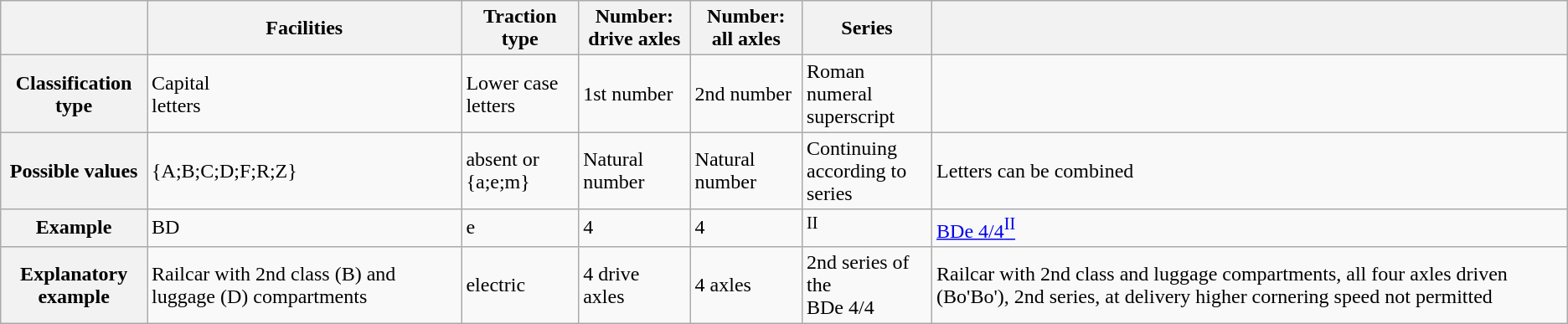<table class="wikitable">
<tr>
<th></th>
<th>Facilities</th>
<th>Traction type</th>
<th>Number:<br>drive axles</th>
<th>Number:<br>all axles</th>
<th>Series</th>
<th></th>
</tr>
<tr>
<th>Classification type</th>
<td>Capital<br>letters</td>
<td>Lower case<br>letters</td>
<td>1st number</td>
<td>2nd number</td>
<td>Roman numeral<br>superscript</td>
<td></td>
</tr>
<tr>
<th>Possible values</th>
<td>{A;B;C;D;F;R;Z}</td>
<td>absent or {a;e;m}</td>
<td>Natural number</td>
<td>Natural number</td>
<td>Continuing<br>according to series</td>
<td>Letters can be combined</td>
</tr>
<tr>
<th>Example</th>
<td>BD</td>
<td>e</td>
<td>4</td>
<td>4</td>
<td><sup>II</sup></td>
<td><a href='#'>BDe 4/4<sup>II</sup></a></td>
</tr>
<tr>
<th>Explanatory<br>example</th>
<td>Railcar with 2nd class (B) and luggage (D) compartments</td>
<td>electric</td>
<td>4 drive axles</td>
<td>4 axles</td>
<td>2nd series of the<br>BDe 4/4</td>
<td>Railcar with 2nd class and luggage compartments, all four axles driven (Bo'Bo'), 2nd series, at delivery higher cornering speed not permitted</td>
</tr>
</table>
